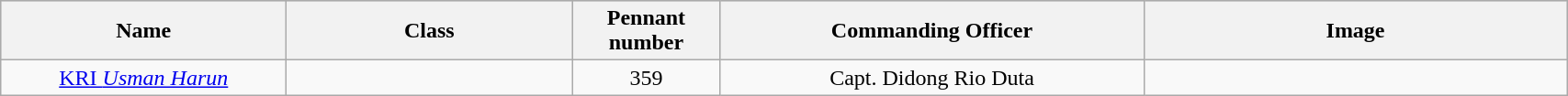<table class="wikitable" style="text-align:center">
<tr style="background:#cccccc">
<th scope="col" style="width: 200px;">Name</th>
<th scope="col" style="width: 200px;">Class</th>
<th scope="col" style="width: 100px;">Pennant number</th>
<th scope="col" style="width: 300px;">Commanding Officer</th>
<th scope="col" style="width: 300px;">Image</th>
</tr>
<tr>
<td><a href='#'>KRI <em>Usman Harun</em></a></td>
<td></td>
<td>359</td>
<td>Capt. Didong Rio Duta</td>
<td></td>
</tr>
</table>
